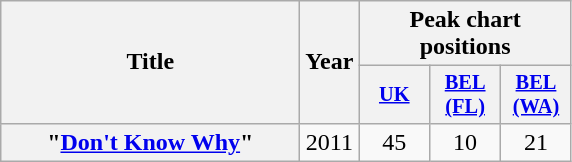<table class="wikitable plainrowheaders" style="text-align:center;">
<tr>
<th scope="col" rowspan="2" style="width:12em;">Title</th>
<th scope="col" rowspan="2">Year</th>
<th scope="col" colspan="3">Peak chart positions</th>
</tr>
<tr>
<th style="width:3em;font-size:85%"><a href='#'>UK</a><br></th>
<th style="width:3em;font-size:85%"><a href='#'>BEL (FL)</a><br></th>
<th style="width:3em;font-size:85%"><a href='#'>BEL (WA)</a><br></th>
</tr>
<tr>
<th scope="row">"<a href='#'>Don't Know Why</a>"</th>
<td>2011</td>
<td>45</td>
<td>10</td>
<td>21</td>
</tr>
</table>
